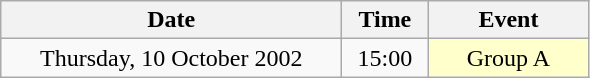<table class = "wikitable" style="text-align:center;">
<tr>
<th width=220>Date</th>
<th width=50>Time</th>
<th width=100>Event</th>
</tr>
<tr>
<td>Thursday, 10 October 2002</td>
<td>15:00</td>
<td bgcolor=ffffcc>Group A</td>
</tr>
</table>
